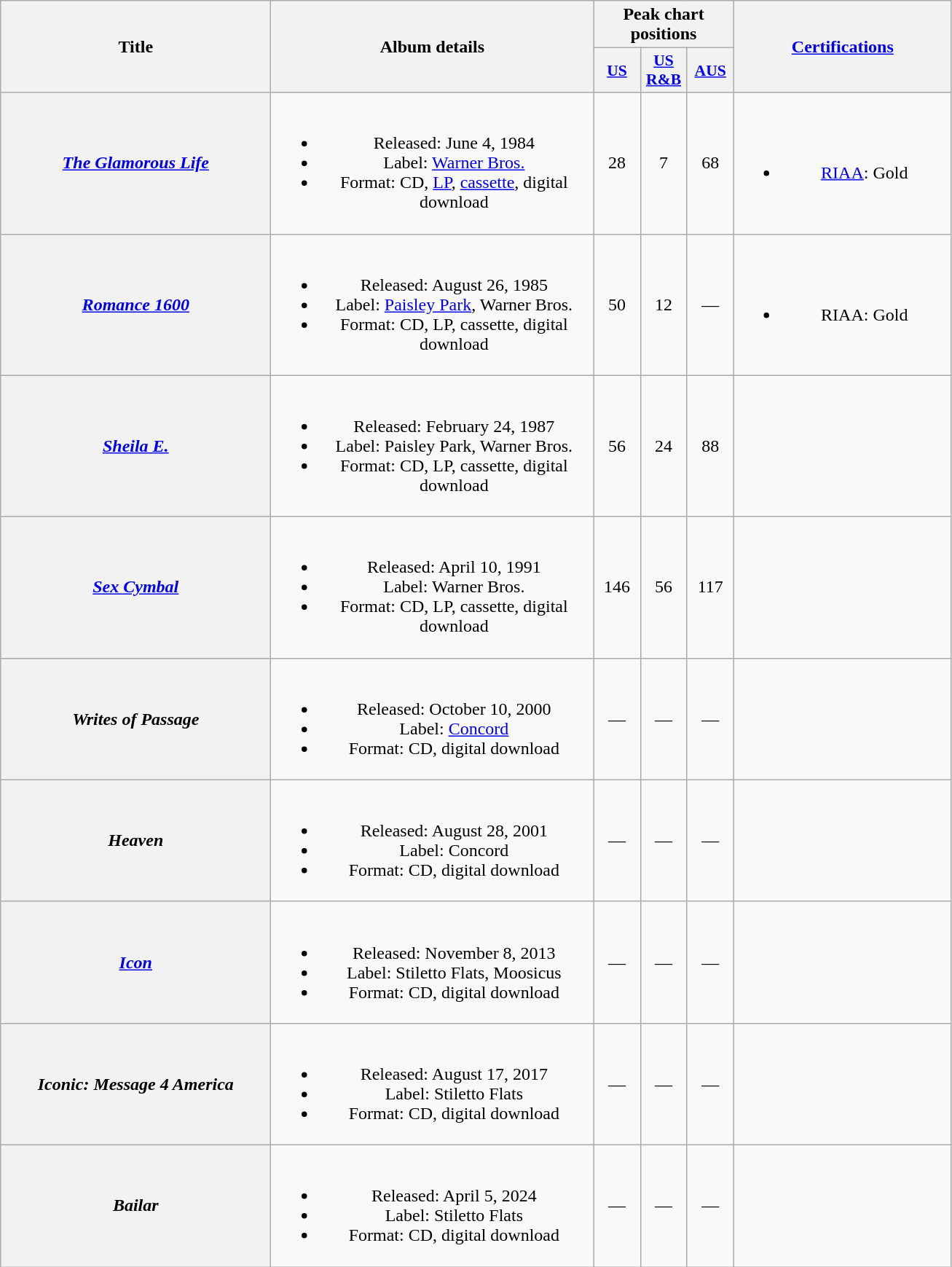<table class="wikitable plainrowheaders" style="text-align:center;">
<tr>
<th scope="col" rowspan="2" style="width:15em;">Title</th>
<th scope="col" rowspan="2" style="width:18em;">Album details</th>
<th scope="col" colspan="3">Peak chart positions</th>
<th scope="col" rowspan="2" style="width:12em;"><a href='#'>Certifications</a></th>
</tr>
<tr>
<th style="width:2.5em;font-size:90%;"><a href='#'>US</a><br></th>
<th style="width:2.5em;font-size:90%;"><a href='#'>US<br>R&B</a><br></th>
<th style="width:2.5em;font-size:90%;"><a href='#'>AUS</a><br></th>
</tr>
<tr>
<th scope="row"><em><a href='#'>The Glamorous Life</a></em></th>
<td><br><ul><li>Released: June 4, 1984</li><li>Label: <a href='#'>Warner Bros.</a></li><li>Format: CD, <a href='#'>LP</a>, <a href='#'>cassette</a>, digital download</li></ul></td>
<td>28</td>
<td>7</td>
<td>68</td>
<td><br><ul><li><a href='#'>RIAA</a>: Gold</li></ul></td>
</tr>
<tr>
<th scope="row"><em><a href='#'>Romance 1600</a></em></th>
<td><br><ul><li>Released: August 26, 1985</li><li>Label: <a href='#'>Paisley Park</a>, Warner Bros.</li><li>Format: CD, LP, cassette, digital download</li></ul></td>
<td>50</td>
<td>12</td>
<td>—</td>
<td><br><ul><li>RIAA: Gold</li></ul></td>
</tr>
<tr>
<th scope="row"><em><a href='#'>Sheila E.</a></em></th>
<td><br><ul><li>Released: February 24, 1987</li><li>Label: Paisley Park, Warner Bros.</li><li>Format: CD, LP, cassette, digital download</li></ul></td>
<td>56</td>
<td>24</td>
<td>88</td>
<td></td>
</tr>
<tr>
<th scope="row"><em><a href='#'>Sex Cymbal</a></em></th>
<td><br><ul><li>Released: April 10, 1991</li><li>Label: Warner Bros.</li><li>Format: CD, LP, cassette, digital download</li></ul></td>
<td>146</td>
<td>56</td>
<td>117</td>
<td></td>
</tr>
<tr>
<th scope="row"><em>Writes of Passage</em></th>
<td><br><ul><li>Released: October 10, 2000</li><li>Label: <a href='#'>Concord</a></li><li>Format: CD, digital download</li></ul></td>
<td>—</td>
<td>—</td>
<td>—</td>
<td></td>
</tr>
<tr>
<th scope="row"><em>Heaven</em></th>
<td><br><ul><li>Released: August 28, 2001</li><li>Label: Concord</li><li>Format: CD, digital download</li></ul></td>
<td>—</td>
<td>—</td>
<td>—</td>
<td></td>
</tr>
<tr>
<th scope="row"><em><a href='#'>Icon</a></em></th>
<td><br><ul><li>Released: November 8, 2013</li><li>Label: Stiletto Flats, Moosicus</li><li>Format: CD, digital download</li></ul></td>
<td>—</td>
<td>—</td>
<td>—</td>
<td></td>
</tr>
<tr>
<th scope="row"><em>Iconic: Message 4 America</em></th>
<td><br><ul><li>Released: August 17, 2017</li><li>Label: Stiletto Flats</li><li>Format: CD, digital download</li></ul></td>
<td>—</td>
<td>—</td>
<td>—</td>
<td></td>
</tr>
<tr>
<th scope="row"><em>Bailar</em></th>
<td><br><ul><li>Released: April 5, 2024</li><li>Label: Stiletto Flats</li><li>Format: CD, digital download</li></ul></td>
<td>—</td>
<td>—</td>
<td>—</td>
<td></td>
</tr>
</table>
